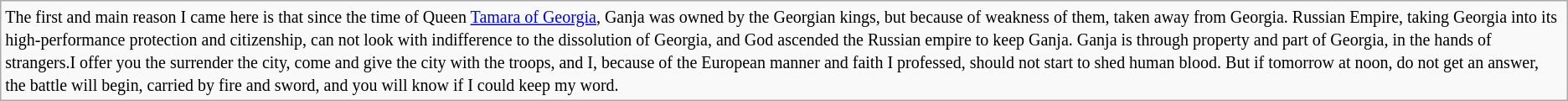<table class="wikitable">
<tr>
<td><small>The first and main reason I came here is that since the time of Queen <a href='#'>Tamara of Georgia</a>, Ganja was owned by the Georgian kings, but because of weakness of them, taken away from Georgia. Russian Empire, taking Georgia into its high-performance protection and citizenship, can not look with indifference to the dissolution of Georgia, and God ascended the Russian empire to keep Ganja. Ganja is through property and part of Georgia, in the hands of strangers.I offer you the surrender the city, come and give the city with the troops, and I, because of the European manner and faith I professed, should not start to shed human blood. But if tomorrow at noon, do not get an answer, the battle will begin, carried by fire and sword, and you will know if I could keep my word.</small></td>
</tr>
</table>
